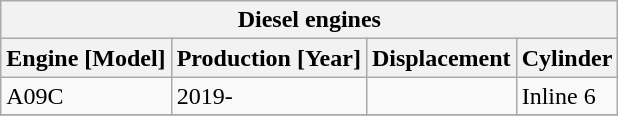<table class="wikitable sortable collapsible">
<tr>
<th colspan="4" style="text-align:center">Diesel engines</th>
</tr>
<tr>
<th>Engine [Model]</th>
<th>Production [Year]</th>
<th>Displacement</th>
<th>Cylinder</th>
</tr>
<tr>
<td>A09C</td>
<td>2019-</td>
<td></td>
<td>Inline 6</td>
</tr>
<tr>
</tr>
</table>
